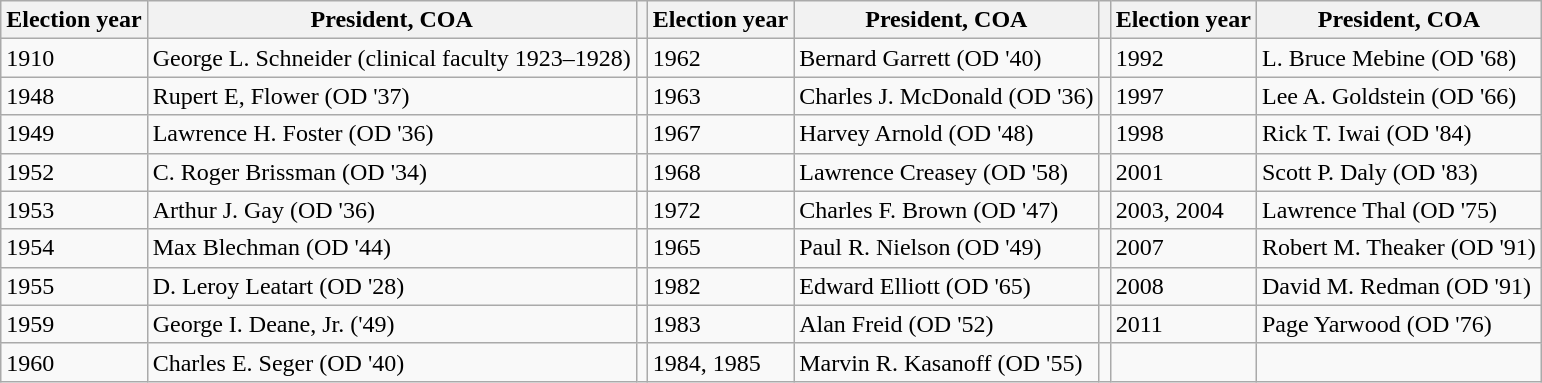<table class="wikitable" style="text-align:left">
<tr>
<th>Election year</th>
<th>President, COA</th>
<th></th>
<th>Election year</th>
<th>President, COA</th>
<th></th>
<th>Election year</th>
<th>President, COA</th>
</tr>
<tr>
<td>1910</td>
<td>George L. Schneider (clinical faculty 1923–1928)</td>
<td></td>
<td>1962</td>
<td>Bernard Garrett (OD '40)</td>
<td></td>
<td>1992</td>
<td>L. Bruce Mebine (OD '68)</td>
</tr>
<tr>
<td>1948</td>
<td>Rupert E, Flower (OD '37)</td>
<td></td>
<td>1963</td>
<td>Charles J. McDonald (OD '36)</td>
<td></td>
<td>1997</td>
<td>Lee A. Goldstein (OD '66)</td>
</tr>
<tr>
<td>1949</td>
<td>Lawrence H. Foster (OD '36)</td>
<td></td>
<td>1967</td>
<td>Harvey Arnold (OD '48)</td>
<td></td>
<td>1998</td>
<td>Rick T. Iwai (OD '84)</td>
</tr>
<tr>
<td>1952</td>
<td>C. Roger Brissman (OD '34)</td>
<td></td>
<td>1968</td>
<td>Lawrence Creasey (OD '58)</td>
<td></td>
<td>2001</td>
<td>Scott P. Daly (OD '83)</td>
</tr>
<tr>
<td>1953</td>
<td>Arthur J. Gay (OD '36)</td>
<td></td>
<td>1972</td>
<td>Charles F. Brown (OD '47)</td>
<td></td>
<td>2003, 2004</td>
<td>Lawrence Thal (OD '75)</td>
</tr>
<tr>
<td>1954</td>
<td>Max Blechman (OD '44)</td>
<td></td>
<td>1965</td>
<td>Paul R. Nielson (OD '49)</td>
<td></td>
<td>2007</td>
<td>Robert M. Theaker (OD '91)</td>
</tr>
<tr>
<td>1955</td>
<td>D. Leroy Leatart (OD '28)</td>
<td></td>
<td>1982</td>
<td>Edward Elliott (OD '65)</td>
<td></td>
<td>2008</td>
<td>David M. Redman (OD '91)</td>
</tr>
<tr>
<td>1959</td>
<td>George I. Deane, Jr. ('49)</td>
<td></td>
<td>1983</td>
<td>Alan Freid (OD '52)</td>
<td></td>
<td>2011</td>
<td>Page Yarwood (OD '76)</td>
</tr>
<tr>
<td>1960</td>
<td>Charles E. Seger (OD '40)</td>
<td></td>
<td>1984, 1985</td>
<td>Marvin R. Kasanoff (OD '55)</td>
<td></td>
<td></td>
<td></td>
</tr>
</table>
